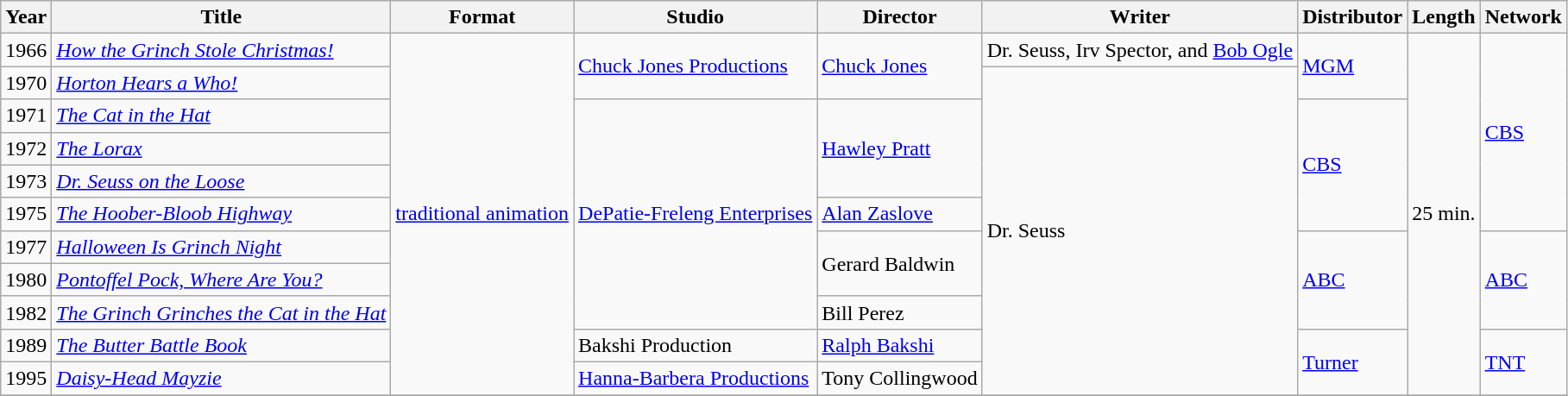<table class="wikitable">
<tr>
<th>Year</th>
<th>Title</th>
<th>Format</th>
<th>Studio</th>
<th>Director</th>
<th>Writer</th>
<th>Distributor</th>
<th>Length</th>
<th>Network</th>
</tr>
<tr>
<td>1966</td>
<td><em><a href='#'>How the Grinch Stole Christmas!</a></em></td>
<td rowspan="11"><a href='#'>traditional animation</a></td>
<td rowspan="2"><a href='#'>Chuck Jones Productions</a></td>
<td rowspan="2"><a href='#'>Chuck Jones</a></td>
<td>Dr. Seuss, Irv Spector, and <a href='#'>Bob Ogle</a></td>
<td rowspan="2"><a href='#'>MGM</a></td>
<td rowspan="11">25 min.</td>
<td rowspan="6"><a href='#'>CBS</a></td>
</tr>
<tr>
<td>1970</td>
<td><em><a href='#'>Horton Hears a Who!</a></em></td>
<td rowspan="10">Dr. Seuss</td>
</tr>
<tr>
<td>1971</td>
<td><em><a href='#'>The Cat in the Hat</a></em></td>
<td rowspan="7"><a href='#'>DePatie-Freleng Enterprises</a></td>
<td rowspan="3"><a href='#'>Hawley Pratt</a></td>
<td rowspan="4"><a href='#'>CBS</a></td>
</tr>
<tr>
<td>1972</td>
<td><em><a href='#'>The Lorax</a></em></td>
</tr>
<tr>
<td>1973</td>
<td><em><a href='#'>Dr. Seuss on the Loose</a></em></td>
</tr>
<tr>
<td>1975</td>
<td><em><a href='#'>The Hoober-Bloob Highway</a></em></td>
<td><a href='#'>Alan Zaslove</a></td>
</tr>
<tr>
<td>1977</td>
<td><em><a href='#'>Halloween Is Grinch Night</a></em></td>
<td rowspan="2">Gerard Baldwin</td>
<td rowspan="3"><a href='#'>ABC</a></td>
<td rowspan="3"><a href='#'>ABC</a></td>
</tr>
<tr>
<td>1980</td>
<td><em><a href='#'>Pontoffel Pock, Where Are You?</a></em></td>
</tr>
<tr>
<td>1982</td>
<td><em><a href='#'>The Grinch Grinches the Cat in the Hat</a></em></td>
<td>Bill Perez</td>
</tr>
<tr>
<td>1989</td>
<td><em><a href='#'>The Butter Battle Book</a></em></td>
<td>Bakshi Production</td>
<td><a href='#'>Ralph Bakshi</a></td>
<td rowspan="2"><a href='#'>Turner</a></td>
<td rowspan="2"><a href='#'>TNT</a></td>
</tr>
<tr>
<td>1995</td>
<td><em><a href='#'>Daisy-Head Mayzie</a></em></td>
<td><a href='#'>Hanna-Barbera Productions</a></td>
<td>Tony Collingwood</td>
</tr>
<tr>
</tr>
</table>
